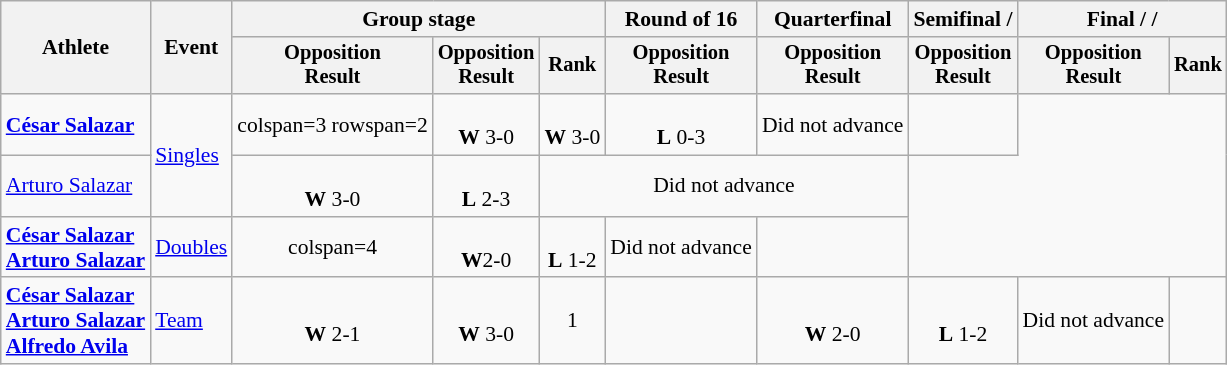<table class=wikitable style=font-size:90%;text-align:center>
<tr>
<th rowspan=2>Athlete</th>
<th rowspan=2>Event</th>
<th colspan=3>Group stage</th>
<th>Round of 16</th>
<th>Quarterfinal</th>
<th>Semifinal / </th>
<th colspan=2>Final /  / </th>
</tr>
<tr style=font-size:95%>
<th>Opposition<br>Result</th>
<th>Opposition<br>Result</th>
<th>Rank</th>
<th>Opposition<br>Result</th>
<th>Opposition<br>Result</th>
<th>Opposition<br>Result</th>
<th>Opposition<br>Result</th>
<th>Rank</th>
</tr>
<tr>
<td align=left><strong><a href='#'>César Salazar</a></strong></td>
<td align=left rowspan=2><a href='#'>Singles</a></td>
<td>colspan=3 rowspan=2 </td>
<td><br><strong>W</strong> 3-0</td>
<td><br><strong>W</strong> 3-0</td>
<td><br><strong>L</strong> 0-3</td>
<td>Did not advance</td>
<td></td>
</tr>
<tr>
<td align=left><a href='#'>Arturo Salazar</a></td>
<td><br><strong>W</strong> 3-0</td>
<td><br><strong>L</strong> 2-3</td>
<td colspan=3>Did not advance</td>
</tr>
<tr>
<td align=left><strong><a href='#'>César Salazar</a><br><a href='#'>Arturo Salazar</a></strong></td>
<td align=left><a href='#'>Doubles</a></td>
<td>colspan=4 </td>
<td><br><strong>W</strong>2-0</td>
<td><br><strong>L</strong> 1-2</td>
<td>Did not advance</td>
<td></td>
</tr>
<tr>
<td align=left><strong><a href='#'>César Salazar</a><br><a href='#'>Arturo Salazar</a><br><a href='#'>Alfredo Avila</a></strong></td>
<td align=left><a href='#'>Team</a></td>
<td><br><strong>W</strong> 2-1</td>
<td><br><strong>W</strong> 3-0</td>
<td>1</td>
<td></td>
<td><br><strong>W</strong> 2-0</td>
<td><br><strong>L</strong> 1-2</td>
<td>Did not advance</td>
<td></td>
</tr>
</table>
